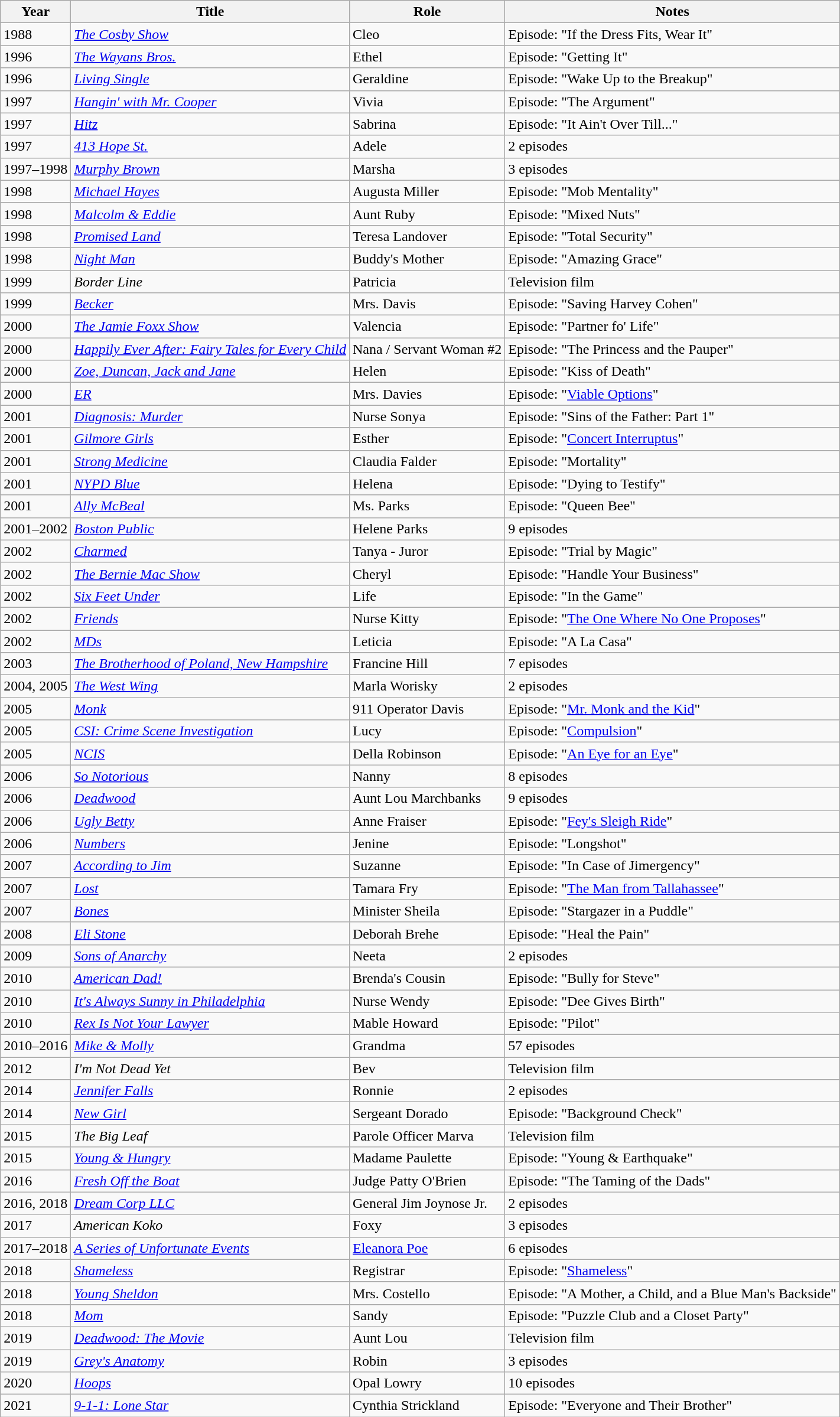<table class="wikitable">
<tr>
<th>Year</th>
<th>Title</th>
<th>Role</th>
<th>Notes</th>
</tr>
<tr>
<td>1988</td>
<td><em><a href='#'>The Cosby Show</a></em></td>
<td>Cleo</td>
<td>Episode: "If the Dress Fits, Wear It"</td>
</tr>
<tr>
<td>1996</td>
<td><em><a href='#'>The Wayans Bros.</a></em></td>
<td>Ethel</td>
<td>Episode: "Getting It"</td>
</tr>
<tr>
<td>1996</td>
<td><em><a href='#'>Living Single</a></em></td>
<td>Geraldine</td>
<td>Episode: "Wake Up to the Breakup"</td>
</tr>
<tr>
<td>1997</td>
<td><em><a href='#'>Hangin' with Mr. Cooper</a></em></td>
<td>Vivia</td>
<td>Episode: "The Argument"</td>
</tr>
<tr>
<td>1997</td>
<td><em><a href='#'>Hitz</a></em></td>
<td>Sabrina</td>
<td>Episode: "It Ain't Over Till..."</td>
</tr>
<tr>
<td>1997</td>
<td><em><a href='#'>413 Hope St.</a></em></td>
<td>Adele</td>
<td>2 episodes</td>
</tr>
<tr>
<td>1997–1998</td>
<td><em><a href='#'>Murphy Brown</a></em></td>
<td>Marsha</td>
<td>3 episodes</td>
</tr>
<tr>
<td>1998</td>
<td><a href='#'><em>Michael Hayes</em></a></td>
<td>Augusta Miller</td>
<td>Episode: "Mob Mentality"</td>
</tr>
<tr>
<td>1998</td>
<td><em><a href='#'>Malcolm & Eddie</a></em></td>
<td>Aunt Ruby</td>
<td>Episode: "Mixed Nuts"</td>
</tr>
<tr>
<td>1998</td>
<td><a href='#'><em>Promised Land</em></a></td>
<td>Teresa Landover</td>
<td>Episode: "Total Security"</td>
</tr>
<tr>
<td>1998</td>
<td><a href='#'><em>Night Man</em></a></td>
<td>Buddy's Mother</td>
<td>Episode: "Amazing Grace"</td>
</tr>
<tr>
<td>1999</td>
<td><em>Border Line</em></td>
<td>Patricia</td>
<td>Television film</td>
</tr>
<tr>
<td>1999</td>
<td><a href='#'><em>Becker</em></a></td>
<td>Mrs. Davis</td>
<td>Episode: "Saving Harvey Cohen"</td>
</tr>
<tr>
<td>2000</td>
<td><em><a href='#'>The Jamie Foxx Show</a></em></td>
<td>Valencia</td>
<td>Episode: "Partner fo' Life"</td>
</tr>
<tr>
<td>2000</td>
<td><em><a href='#'>Happily Ever After: Fairy Tales for Every Child</a></em></td>
<td>Nana / Servant Woman #2</td>
<td>Episode: "The Princess and the Pauper"</td>
</tr>
<tr>
<td>2000</td>
<td><em><a href='#'>Zoe, Duncan, Jack and Jane</a></em></td>
<td>Helen</td>
<td>Episode: "Kiss of Death"</td>
</tr>
<tr>
<td>2000</td>
<td><a href='#'><em>ER</em></a></td>
<td>Mrs. Davies</td>
<td>Episode: "<a href='#'>Viable Options</a>"</td>
</tr>
<tr>
<td>2001</td>
<td><em><a href='#'>Diagnosis: Murder</a></em></td>
<td>Nurse Sonya</td>
<td>Episode: "Sins of the Father: Part 1"</td>
</tr>
<tr>
<td>2001</td>
<td><em><a href='#'>Gilmore Girls</a></em></td>
<td>Esther</td>
<td>Episode: "<a href='#'>Concert Interruptus</a>"</td>
</tr>
<tr>
<td>2001</td>
<td><em><a href='#'>Strong Medicine</a></em></td>
<td>Claudia Falder</td>
<td>Episode: "Mortality"</td>
</tr>
<tr>
<td>2001</td>
<td><em><a href='#'>NYPD Blue</a></em></td>
<td>Helena</td>
<td>Episode: "Dying to Testify"</td>
</tr>
<tr>
<td>2001</td>
<td><em><a href='#'>Ally McBeal</a></em></td>
<td>Ms. Parks</td>
<td>Episode: "Queen Bee"</td>
</tr>
<tr>
<td>2001–2002</td>
<td><em><a href='#'>Boston Public</a></em></td>
<td>Helene Parks</td>
<td>9 episodes</td>
</tr>
<tr>
<td>2002</td>
<td><em><a href='#'>Charmed</a></em></td>
<td>Tanya - Juror</td>
<td>Episode: "Trial by Magic"</td>
</tr>
<tr>
<td>2002</td>
<td><em><a href='#'>The Bernie Mac Show</a></em></td>
<td>Cheryl</td>
<td>Episode: "Handle Your Business"</td>
</tr>
<tr>
<td>2002</td>
<td><a href='#'><em>Six Feet Under</em></a></td>
<td>Life</td>
<td>Episode: "In the Game"</td>
</tr>
<tr>
<td>2002</td>
<td><em><a href='#'>Friends</a></em></td>
<td>Nurse Kitty</td>
<td>Episode: "<a href='#'>The One Where No One Proposes</a>"</td>
</tr>
<tr>
<td>2002</td>
<td><a href='#'><em>MDs</em></a></td>
<td>Leticia</td>
<td>Episode: "A La Casa"</td>
</tr>
<tr>
<td>2003</td>
<td><em><a href='#'>The Brotherhood of Poland, New Hampshire</a></em></td>
<td>Francine Hill</td>
<td>7 episodes</td>
</tr>
<tr>
<td>2004, 2005</td>
<td><em><a href='#'>The West Wing</a></em></td>
<td>Marla Worisky</td>
<td>2 episodes</td>
</tr>
<tr>
<td>2005</td>
<td><a href='#'><em>Monk</em></a></td>
<td>911 Operator Davis</td>
<td>Episode: "<a href='#'>Mr. Monk and the Kid</a>"</td>
</tr>
<tr>
<td>2005</td>
<td><em><a href='#'>CSI: Crime Scene Investigation</a></em></td>
<td>Lucy</td>
<td>Episode: "<a href='#'>Compulsion</a>"</td>
</tr>
<tr>
<td>2005</td>
<td><a href='#'><em>NCIS</em></a></td>
<td>Della Robinson</td>
<td>Episode: "<a href='#'>An Eye for an Eye</a>"</td>
</tr>
<tr>
<td>2006</td>
<td><em><a href='#'>So Notorious</a></em></td>
<td>Nanny</td>
<td>8 episodes</td>
</tr>
<tr>
<td>2006</td>
<td><a href='#'><em>Deadwood</em></a></td>
<td>Aunt Lou Marchbanks</td>
<td>9 episodes</td>
</tr>
<tr>
<td>2006</td>
<td><em><a href='#'>Ugly Betty</a></em></td>
<td>Anne Fraiser</td>
<td>Episode: "<a href='#'>Fey's Sleigh Ride</a>"</td>
</tr>
<tr>
<td>2006</td>
<td><a href='#'><em>Numbers</em></a></td>
<td>Jenine</td>
<td>Episode: "Longshot"</td>
</tr>
<tr>
<td>2007</td>
<td><em><a href='#'>According to Jim</a></em></td>
<td>Suzanne</td>
<td>Episode: "In Case of Jimergency"</td>
</tr>
<tr>
<td>2007</td>
<td><a href='#'><em>Lost</em></a></td>
<td>Tamara Fry</td>
<td>Episode: "<a href='#'>The Man from Tallahassee</a>"</td>
</tr>
<tr>
<td>2007</td>
<td><a href='#'><em>Bones</em></a></td>
<td>Minister Sheila</td>
<td>Episode: "Stargazer in a Puddle"</td>
</tr>
<tr>
<td>2008</td>
<td><em><a href='#'>Eli Stone</a></em></td>
<td>Deborah Brehe</td>
<td>Episode: "Heal the Pain"</td>
</tr>
<tr>
<td>2009</td>
<td><em><a href='#'>Sons of Anarchy</a></em></td>
<td>Neeta</td>
<td>2 episodes</td>
</tr>
<tr>
<td>2010</td>
<td><em><a href='#'>American Dad!</a></em></td>
<td>Brenda's Cousin</td>
<td>Episode: "Bully for Steve"</td>
</tr>
<tr>
<td>2010</td>
<td><em><a href='#'>It's Always Sunny in Philadelphia</a></em></td>
<td>Nurse Wendy</td>
<td>Episode: "Dee Gives Birth"</td>
</tr>
<tr>
<td>2010</td>
<td><em><a href='#'>Rex Is Not Your Lawyer</a></em></td>
<td>Mable Howard</td>
<td>Episode: "Pilot"</td>
</tr>
<tr>
<td>2010–2016</td>
<td><em><a href='#'>Mike & Molly</a></em></td>
<td>Grandma</td>
<td>57 episodes</td>
</tr>
<tr>
<td>2012</td>
<td><em>I'm Not Dead Yet</em></td>
<td>Bev</td>
<td>Television film</td>
</tr>
<tr>
<td>2014</td>
<td><em><a href='#'>Jennifer Falls</a></em></td>
<td>Ronnie</td>
<td>2 episodes</td>
</tr>
<tr>
<td>2014</td>
<td><em><a href='#'>New Girl</a></em></td>
<td>Sergeant Dorado</td>
<td>Episode: "Background Check"</td>
</tr>
<tr>
<td>2015</td>
<td><em>The Big Leaf</em></td>
<td>Parole Officer Marva</td>
<td>Television film</td>
</tr>
<tr>
<td>2015</td>
<td><em><a href='#'>Young & Hungry</a></em></td>
<td>Madame Paulette</td>
<td>Episode: "Young & Earthquake"</td>
</tr>
<tr>
<td>2016</td>
<td><em><a href='#'>Fresh Off the Boat</a></em></td>
<td>Judge Patty O'Brien</td>
<td>Episode: "The Taming of the Dads"</td>
</tr>
<tr>
<td>2016, 2018</td>
<td><em><a href='#'>Dream Corp LLC</a></em></td>
<td>General Jim Joynose Jr.</td>
<td>2 episodes</td>
</tr>
<tr>
<td>2017</td>
<td><em>American Koko</em></td>
<td>Foxy</td>
<td>3 episodes</td>
</tr>
<tr>
<td>2017–2018</td>
<td><a href='#'><em>A Series of Unfortunate Events</em></a></td>
<td><a href='#'>Eleanora Poe</a></td>
<td>6 episodes</td>
</tr>
<tr>
<td>2018</td>
<td><a href='#'><em>Shameless</em></a></td>
<td>Registrar</td>
<td>Episode: "<a href='#'>Shameless</a>"</td>
</tr>
<tr>
<td>2018</td>
<td><em><a href='#'>Young Sheldon</a></em></td>
<td>Mrs. Costello</td>
<td>Episode: "A Mother, a Child, and a Blue Man's Backside"</td>
</tr>
<tr>
<td>2018</td>
<td><a href='#'><em>Mom</em></a></td>
<td>Sandy</td>
<td>Episode: "Puzzle Club and a Closet Party"</td>
</tr>
<tr>
<td>2019</td>
<td><em><a href='#'>Deadwood: The Movie</a></em></td>
<td>Aunt Lou</td>
<td>Television film</td>
</tr>
<tr>
<td>2019</td>
<td><em><a href='#'>Grey's Anatomy</a></em></td>
<td>Robin</td>
<td>3 episodes</td>
</tr>
<tr>
<td>2020</td>
<td><a href='#'><em>Hoops</em></a></td>
<td>Opal Lowry</td>
<td>10 episodes</td>
</tr>
<tr>
<td>2021</td>
<td><em><a href='#'>9-1-1: Lone Star</a></em></td>
<td>Cynthia Strickland</td>
<td>Episode: "Everyone and Their Brother"</td>
</tr>
</table>
